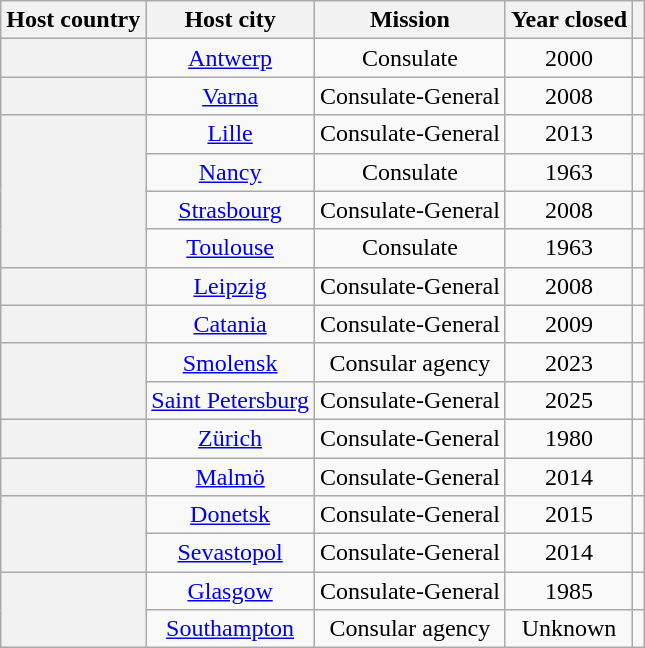<table class="wikitable plainrowheaders" style="text-align:center;">
<tr>
<th scope="col">Host country</th>
<th scope="col">Host city</th>
<th scope="col">Mission</th>
<th scope="col">Year closed</th>
<th scope="col"></th>
</tr>
<tr>
<th scope="row"></th>
<td><a href='#'>Antwerp</a></td>
<td>Consulate</td>
<td>2000</td>
<td></td>
</tr>
<tr>
<th scope="row"></th>
<td><a href='#'>Varna</a></td>
<td>Consulate-General</td>
<td>2008</td>
<td></td>
</tr>
<tr>
<th scope="row" rowspan="4"></th>
<td><a href='#'>Lille</a></td>
<td>Consulate-General</td>
<td>2013</td>
<td></td>
</tr>
<tr>
<td><a href='#'>Nancy</a></td>
<td>Consulate</td>
<td>1963</td>
<td></td>
</tr>
<tr>
<td><a href='#'>Strasbourg</a></td>
<td>Consulate-General</td>
<td>2008</td>
<td></td>
</tr>
<tr>
<td><a href='#'>Toulouse</a></td>
<td>Consulate</td>
<td>1963</td>
<td></td>
</tr>
<tr>
<th scope="row"></th>
<td><a href='#'>Leipzig</a></td>
<td>Consulate-General</td>
<td>2008</td>
<td></td>
</tr>
<tr>
<th scope="row"></th>
<td><a href='#'>Catania</a></td>
<td>Consulate-General</td>
<td>2009</td>
<td></td>
</tr>
<tr>
<th scope="row" rowspan="2"></th>
<td><a href='#'>Smolensk</a></td>
<td>Consular agency</td>
<td>2023</td>
<td></td>
</tr>
<tr>
<td><a href='#'>Saint Petersburg</a></td>
<td>Consulate-General</td>
<td>2025</td>
<td></td>
</tr>
<tr>
<th scope="row"></th>
<td><a href='#'>Zürich</a></td>
<td>Consulate-General</td>
<td>1980</td>
<td></td>
</tr>
<tr>
<th scope="row"></th>
<td><a href='#'>Malmö</a></td>
<td>Consulate-General</td>
<td>2014</td>
<td></td>
</tr>
<tr>
<th scope="row" rowspan="2"></th>
<td><a href='#'>Donetsk</a></td>
<td>Consulate-General</td>
<td>2015</td>
<td></td>
</tr>
<tr>
<td><a href='#'>Sevastopol</a></td>
<td>Consulate-General</td>
<td>2014</td>
<td></td>
</tr>
<tr>
<th scope="row" rowspan="2"></th>
<td><a href='#'>Glasgow</a></td>
<td>Consulate-General</td>
<td>1985</td>
<td></td>
</tr>
<tr>
<td><a href='#'>Southampton</a></td>
<td>Consular agency</td>
<td>Unknown</td>
<td></td>
</tr>
</table>
